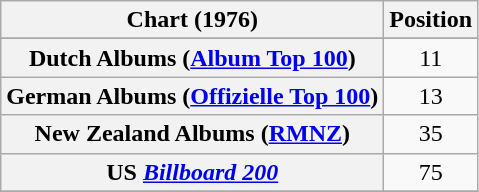<table class="wikitable sortable plainrowheaders" style="text-align:center">
<tr>
<th scope="col">Chart (1976)</th>
<th scope="col">Position</th>
</tr>
<tr>
</tr>
<tr>
<th scope="row">Dutch Albums (<a href='#'>Album Top 100</a>)</th>
<td>11</td>
</tr>
<tr>
<th scope="row">German Albums (<a href='#'>Offizielle Top 100</a>)</th>
<td>13</td>
</tr>
<tr>
<th scope="row">New Zealand Albums (<a href='#'>RMNZ</a>)</th>
<td>35</td>
</tr>
<tr>
<th scope="row">US <em><a href='#'>Billboard 200</a></em></th>
<td>75</td>
</tr>
<tr>
</tr>
</table>
